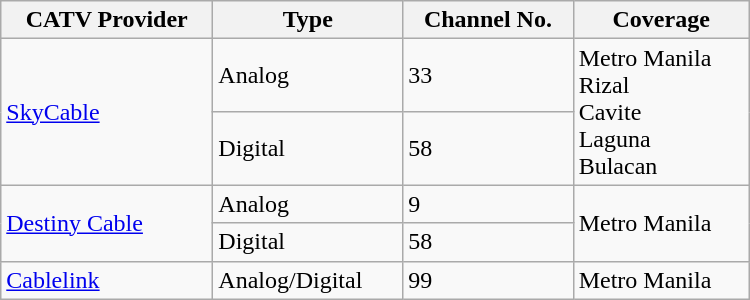<table class="wikitable float center" style=width:500px;>
<tr>
<th>CATV Provider</th>
<th>Type</th>
<th>Channel No.</th>
<th>Coverage</th>
</tr>
<tr>
<td rowspan="2"><a href='#'>SkyCable</a></td>
<td>Analog</td>
<td>33</td>
<td rowspan="2">Metro Manila<br>Rizal<br>Cavite<br>Laguna<br>Bulacan</td>
</tr>
<tr>
<td>Digital</td>
<td>58</td>
</tr>
<tr>
<td rowspan="2"><a href='#'>Destiny Cable</a></td>
<td>Analog</td>
<td>9</td>
<td rowspan="2">Metro Manila</td>
</tr>
<tr>
<td>Digital</td>
<td>58</td>
</tr>
<tr>
<td><a href='#'>Cablelink</a></td>
<td>Analog/Digital</td>
<td>99</td>
<td>Metro Manila</td>
</tr>
</table>
